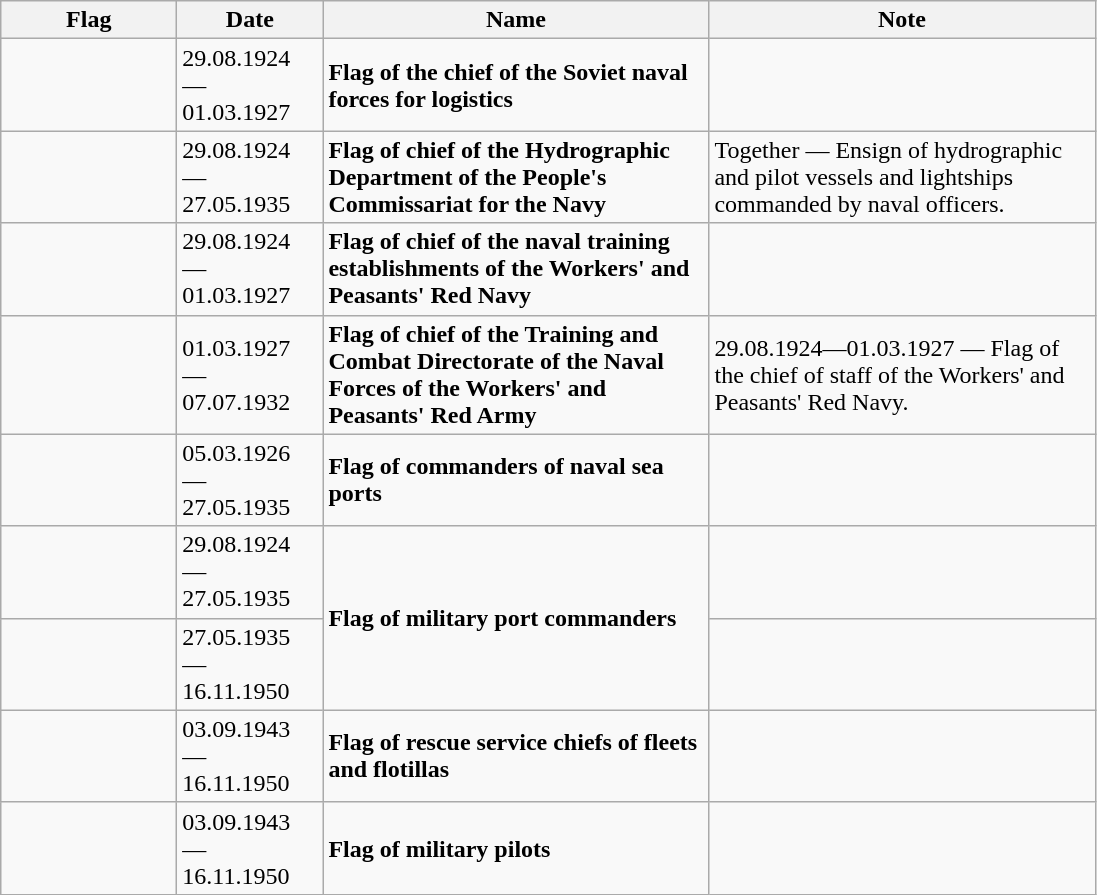<table class="wikitable">
<tr>
<th width="110">Flag</th>
<th width="90">Date</th>
<th width="250">Name</th>
<th width="250">Note</th>
</tr>
<tr>
<td></td>
<td>29.08.1924 — 01.03.1927</td>
<td><strong>Flag of the chief of the Soviet naval forces for logistics</strong></td>
<td></td>
</tr>
<tr>
<td></td>
<td>29.08.1924 — 27.05.1935</td>
<td><strong>Flag of chief of the Hydrographic Department of the People's Commissariat for the Navy</strong></td>
<td>Together — Ensign of hydrographic and pilot vessels and lightships commanded by naval officers.</td>
</tr>
<tr>
<td></td>
<td>29.08.1924 — 01.03.1927</td>
<td><strong>Flag of chief of the naval training establishments of the Workers' and Peasants' Red Navy</strong></td>
<td></td>
</tr>
<tr>
<td></td>
<td>01.03.1927 — 07.07.1932</td>
<td><strong>Flag of chief of the Training and Combat Directorate of the Naval Forces of the Workers' and Peasants' Red Army</strong></td>
<td>29.08.1924—01.03.1927 — Flag of the chief of staff of the Workers' and Peasants' Red Navy.</td>
</tr>
<tr>
<td></td>
<td>05.03.1926 — 27.05.1935</td>
<td><strong>Flag of commanders of naval sea ports</strong></td>
<td></td>
</tr>
<tr>
<td></td>
<td>29.08.1924 — 27.05.1935</td>
<td rowspan="2"><strong>Flag of military port commanders</strong></td>
<td></td>
</tr>
<tr>
<td></td>
<td>27.05.1935 — 16.11.1950</td>
<td></td>
</tr>
<tr>
<td></td>
<td>03.09.1943 — 16.11.1950</td>
<td><strong>Flag of rescue service chiefs of fleets and flotillas</strong></td>
<td></td>
</tr>
<tr>
<td></td>
<td>03.09.1943 — 16.11.1950</td>
<td><strong>Flag of military pilots</strong></td>
<td></td>
</tr>
</table>
